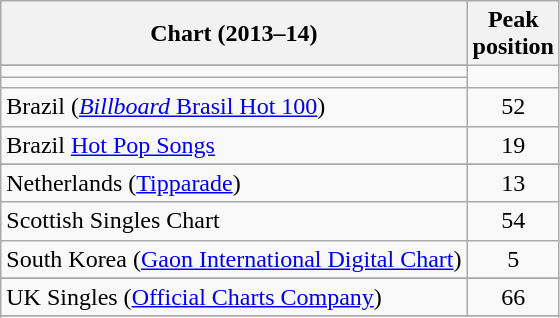<table class="wikitable sortable">
<tr>
<th>Chart (2013–14)</th>
<th>Peak<br>position</th>
</tr>
<tr>
</tr>
<tr>
</tr>
<tr>
<td></td>
</tr>
<tr>
<td></td>
</tr>
<tr>
<td>Brazil (<a href='#'><em>Billboard</em> Brasil Hot 100</a>)</td>
<td style="text-align:center;">52</td>
</tr>
<tr>
<td>Brazil <a href='#'>Hot Pop Songs</a></td>
<td style="text-align:center;">19</td>
</tr>
<tr>
</tr>
<tr>
</tr>
<tr>
</tr>
<tr>
</tr>
<tr>
</tr>
<tr>
</tr>
<tr>
</tr>
<tr>
</tr>
<tr>
<td>Netherlands (<a href='#'>Tipparade</a>)</td>
<td style="text-align:center;">13</td>
</tr>
<tr>
<td align="left">Scottish Singles Chart</td>
<td style="text-align:center;">54</td>
</tr>
<tr>
<td>South Korea (<a href='#'>Gaon International Digital Chart</a>)</td>
<td style="text-align:center;">5</td>
</tr>
<tr>
</tr>
<tr>
<td>UK Singles (<a href='#'>Official Charts Company</a>)</td>
<td style="text-align:center;">66</td>
</tr>
<tr>
</tr>
<tr>
</tr>
</table>
